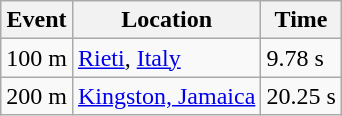<table class="wikitable">
<tr>
<th>Event</th>
<th>Location</th>
<th>Time</th>
</tr>
<tr>
<td>100 m</td>
<td><a href='#'>Rieti</a>, <a href='#'>Italy</a></td>
<td>9.78 s</td>
</tr>
<tr>
<td>200 m</td>
<td><a href='#'>Kingston, Jamaica</a></td>
<td>20.25 s</td>
</tr>
</table>
